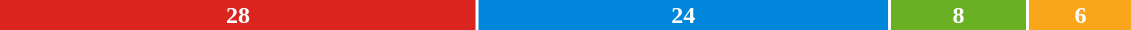<table style="width:60%; text-align:center;">
<tr style="color:white;">
<td style="background:#DC241f; width:42.42%;"><strong>28</strong></td>
<td style="background:#0087DC; width:36.36%;"><strong>24</strong></td>
<td style="background:#6AB023; width:12.12%;"><strong>8</strong></td>
<td style="background:#FAA61A; width:9.09%;"><strong>6</strong></td>
</tr>
<tr>
<td><span></span></td>
<td><span></span></td>
<td><span></span></td>
<td><span></span></td>
</tr>
</table>
